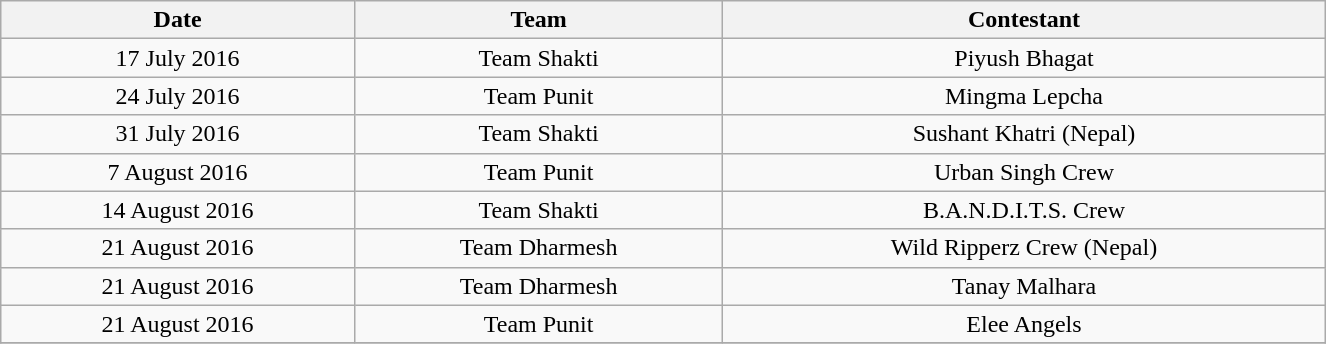<table class="wikitable sortable" style="margin:auto; text-align:center; white-space:nowrap; width:70%;">
<tr>
<th>Date</th>
<th>Team</th>
<th>Contestant</th>
</tr>
<tr>
<td>17 July 2016</td>
<td>Team Shakti</td>
<td>Piyush Bhagat</td>
</tr>
<tr>
<td>24 July 2016</td>
<td>Team Punit</td>
<td>Mingma Lepcha</td>
</tr>
<tr>
<td>31 July 2016</td>
<td>Team Shakti</td>
<td>Sushant Khatri (Nepal)</td>
</tr>
<tr>
<td>7 August 2016</td>
<td>Team Punit</td>
<td>Urban Singh Crew</td>
</tr>
<tr>
<td>14 August 2016</td>
<td>Team Shakti</td>
<td>B.A.N.D.I.T.S. Crew</td>
</tr>
<tr>
<td>21 August 2016</td>
<td>Team Dharmesh</td>
<td>Wild Ripperz Crew (Nepal)</td>
</tr>
<tr>
<td>21 August 2016</td>
<td>Team Dharmesh</td>
<td>Tanay Malhara</td>
</tr>
<tr>
<td>21 August 2016</td>
<td>Team Punit</td>
<td>Elee Angels</td>
</tr>
<tr>
</tr>
</table>
